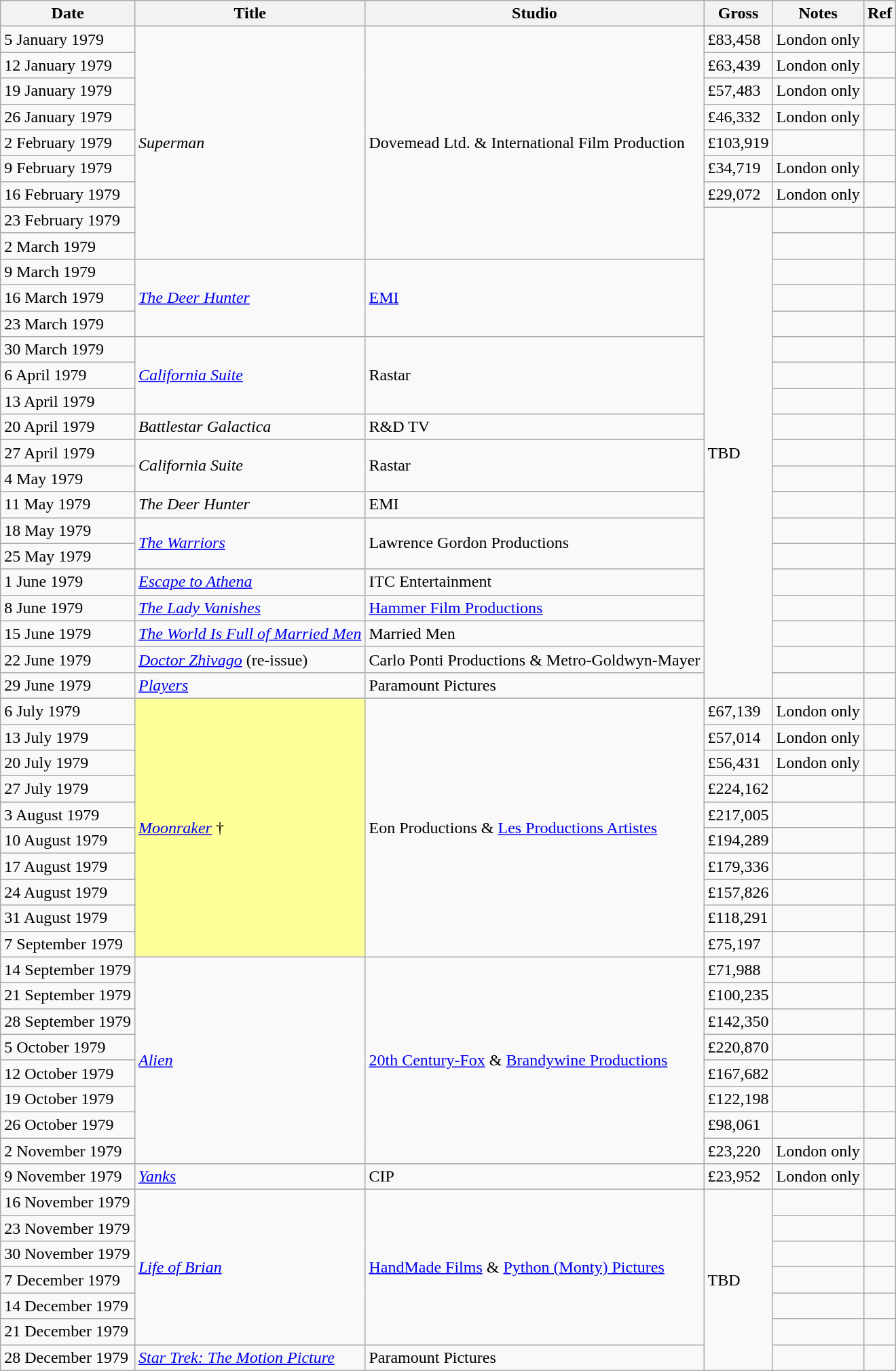<table class="wikitable sortable">
<tr>
<th>Date</th>
<th>Title</th>
<th>Studio</th>
<th>Gross</th>
<th>Notes</th>
<th>Ref</th>
</tr>
<tr>
<td>5 January 1979</td>
<td rowspan="9"><em>Superman</em></td>
<td rowspan="9">Dovemead Ltd. & International Film Production</td>
<td>£83,458</td>
<td>London only</td>
<td></td>
</tr>
<tr>
<td>12 January 1979</td>
<td>£63,439</td>
<td>London only</td>
<td></td>
</tr>
<tr>
<td>19 January 1979</td>
<td>£57,483</td>
<td>London only</td>
<td></td>
</tr>
<tr>
<td>26 January 1979</td>
<td>£46,332</td>
<td>London only</td>
<td></td>
</tr>
<tr>
<td>2 February 1979</td>
<td>£103,919</td>
<td></td>
<td></td>
</tr>
<tr>
<td>9 February 1979</td>
<td>£34,719</td>
<td>London only</td>
<td></td>
</tr>
<tr>
<td>16 February 1979</td>
<td>£29,072</td>
<td>London only</td>
<td></td>
</tr>
<tr>
<td>23 February 1979</td>
<td rowspan="19">TBD</td>
<td></td>
<td></td>
</tr>
<tr>
<td>2 March 1979</td>
<td></td>
<td></td>
</tr>
<tr>
<td>9 March 1979</td>
<td rowspan="3"><em><a href='#'>The Deer Hunter</a></em></td>
<td rowspan="3"><a href='#'>EMI</a></td>
<td></td>
<td></td>
</tr>
<tr>
<td>16 March 1979</td>
<td></td>
<td></td>
</tr>
<tr>
<td>23 March 1979</td>
<td></td>
<td></td>
</tr>
<tr>
<td>30 March 1979</td>
<td rowspan="3"><em><a href='#'>California Suite</a></em></td>
<td rowspan="3">Rastar</td>
<td></td>
<td></td>
</tr>
<tr>
<td>6 April 1979</td>
<td></td>
<td></td>
</tr>
<tr>
<td>13 April 1979</td>
<td></td>
<td></td>
</tr>
<tr>
<td>20 April 1979</td>
<td><em>Battlestar Galactica</em></td>
<td>R&D TV</td>
<td></td>
<td></td>
</tr>
<tr>
<td>27 April 1979</td>
<td rowspan="2"><em>California Suite</em></td>
<td rowspan="2">Rastar</td>
<td></td>
<td></td>
</tr>
<tr>
<td>4 May 1979</td>
<td></td>
<td></td>
</tr>
<tr>
<td>11 May 1979</td>
<td><em>The Deer Hunter</em></td>
<td>EMI</td>
<td></td>
<td></td>
</tr>
<tr>
<td>18 May 1979</td>
<td rowspan="2"><em><a href='#'>The Warriors</a></em></td>
<td rowspan="2">Lawrence Gordon Productions</td>
<td></td>
<td></td>
</tr>
<tr>
<td>25 May 1979</td>
<td></td>
<td></td>
</tr>
<tr>
<td>1 June 1979</td>
<td><em><a href='#'>Escape to Athena</a></em></td>
<td>ITC Entertainment</td>
<td></td>
<td></td>
</tr>
<tr>
<td>8 June 1979</td>
<td><em><a href='#'>The Lady Vanishes</a></em></td>
<td><a href='#'>Hammer Film Productions</a></td>
<td></td>
<td></td>
</tr>
<tr>
<td>15 June 1979</td>
<td><em><a href='#'>The World Is Full of Married Men</a></em></td>
<td>Married Men</td>
<td></td>
<td></td>
</tr>
<tr>
<td>22 June 1979</td>
<td><em><a href='#'>Doctor Zhivago</a></em> (re-issue)</td>
<td>Carlo Ponti Productions & Metro-Goldwyn-Mayer</td>
<td></td>
<td></td>
</tr>
<tr>
<td>29 June 1979</td>
<td><em><a href='#'>Players</a></em></td>
<td>Paramount Pictures</td>
<td></td>
<td></td>
</tr>
<tr>
<td>6 July 1979</td>
<td rowspan="10" style="background-color:#FFFF99"><em><a href='#'>Moonraker</a></em> †</td>
<td rowspan="10">Eon Productions & <a href='#'>Les Productions Artistes</a></td>
<td>£67,139</td>
<td>London only</td>
<td></td>
</tr>
<tr>
<td>13 July 1979</td>
<td>£57,014</td>
<td>London only</td>
<td></td>
</tr>
<tr>
<td>20 July 1979</td>
<td>£56,431</td>
<td>London only</td>
<td></td>
</tr>
<tr>
<td>27 July 1979</td>
<td>£224,162</td>
<td></td>
<td></td>
</tr>
<tr>
<td>3 August 1979</td>
<td>£217,005</td>
<td></td>
<td></td>
</tr>
<tr>
<td>10 August 1979</td>
<td>£194,289</td>
<td></td>
<td></td>
</tr>
<tr>
<td>17 August 1979</td>
<td>£179,336</td>
<td></td>
<td></td>
</tr>
<tr>
<td>24 August 1979</td>
<td>£157,826</td>
<td></td>
<td></td>
</tr>
<tr>
<td>31 August 1979</td>
<td>£118,291</td>
<td></td>
<td></td>
</tr>
<tr>
<td>7 September 1979</td>
<td>£75,197</td>
<td></td>
<td><br></td>
</tr>
<tr>
<td>14 September 1979</td>
<td rowspan="8"><em><a href='#'>Alien</a></em></td>
<td rowspan="8"><a href='#'>20th Century-Fox</a> & <a href='#'>Brandywine Productions</a></td>
<td>£71,988</td>
<td></td>
<td></td>
</tr>
<tr>
<td>21 September 1979</td>
<td>£100,235</td>
<td></td>
<td></td>
</tr>
<tr>
<td>28 September 1979</td>
<td>£142,350</td>
<td></td>
<td></td>
</tr>
<tr>
<td>5 October 1979</td>
<td>£220,870</td>
<td></td>
<td></td>
</tr>
<tr>
<td>12 October 1979</td>
<td>£167,682</td>
<td></td>
<td></td>
</tr>
<tr>
<td>19 October 1979</td>
<td>£122,198</td>
<td></td>
<td></td>
</tr>
<tr>
<td>26 October 1979</td>
<td>£98,061</td>
<td></td>
<td></td>
</tr>
<tr>
<td>2 November 1979</td>
<td>£23,220</td>
<td>London only</td>
<td></td>
</tr>
<tr>
<td>9 November 1979</td>
<td><em><a href='#'>Yanks</a></em></td>
<td>CIP</td>
<td>£23,952</td>
<td>London only</td>
<td></td>
</tr>
<tr>
<td>16 November 1979</td>
<td rowspan="6"><em><a href='#'>Life of Brian</a></em></td>
<td rowspan="6"><a href='#'>HandMade Films</a> & <a href='#'>Python (Monty) Pictures</a></td>
<td rowspan="7">TBD</td>
<td></td>
<td></td>
</tr>
<tr>
<td>23 November 1979</td>
<td></td>
<td></td>
</tr>
<tr>
<td>30 November 1979</td>
<td></td>
<td></td>
</tr>
<tr>
<td>7 December 1979</td>
<td></td>
<td></td>
</tr>
<tr>
<td>14 December 1979</td>
<td></td>
<td></td>
</tr>
<tr>
<td>21 December 1979</td>
<td></td>
<td></td>
</tr>
<tr>
<td>28 December 1979</td>
<td><em><a href='#'>Star Trek: The Motion Picture</a></em></td>
<td>Paramount Pictures</td>
<td></td>
<td></td>
</tr>
</table>
